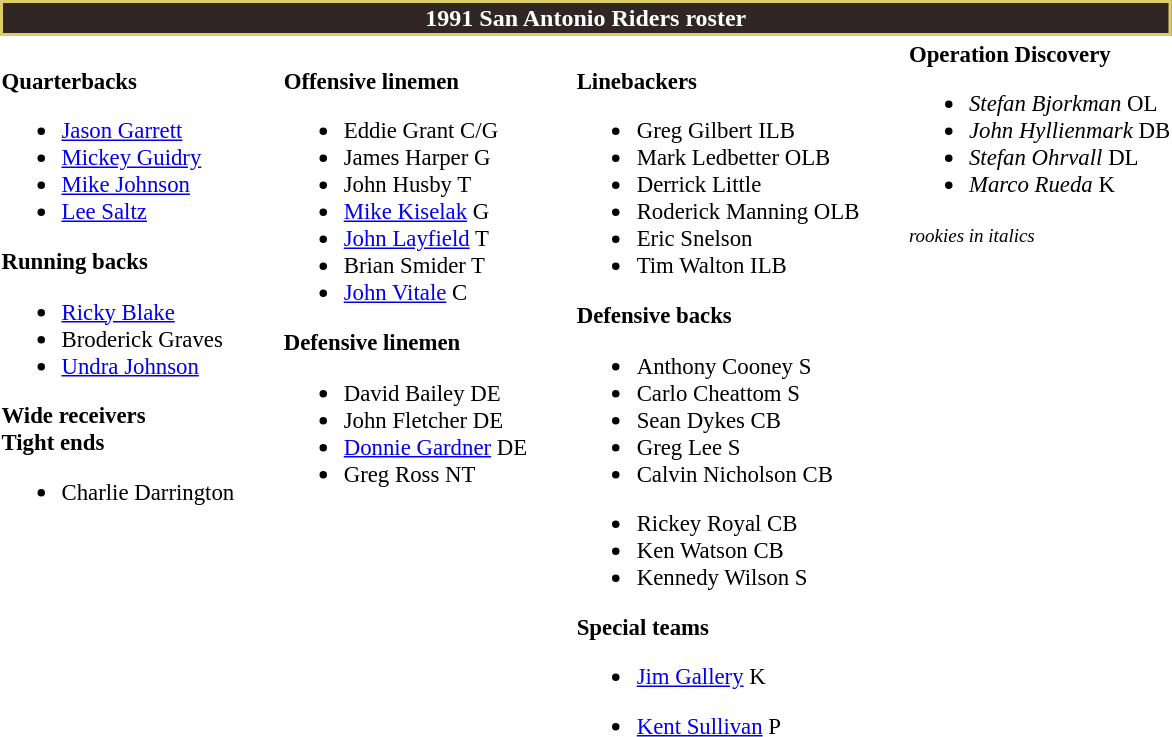<table class="toccolours" style="text-align: left;">
<tr>
<th colspan="7" style="background-color: #312626; color: #FFFFFF; border: 2px solid #DDCD69; text-align: center;">1991 San Antonio Riders roster</th>
</tr>
<tr>
<td style="font-size: 95%;" valign="top"><br><strong>Quarterbacks</strong><ul><li> <a href='#'>Jason Garrett</a></li><li> <a href='#'>Mickey Guidry</a></li><li> <a href='#'>Mike Johnson</a></li><li> <a href='#'>Lee Saltz</a></li></ul><strong>Running backs</strong><ul><li> <a href='#'>Ricky Blake</a></li><li> Broderick Graves</li><li> <a href='#'>Undra Johnson</a></li></ul><strong>Wide receivers</strong>




<br><strong>Tight ends</strong><ul><li> Charlie Darrington</li></ul></td>
<td style="width: 25px;"></td>
<td style="font-size: 95%;" valign="top"><br><strong>Offensive linemen</strong><ul><li> Eddie Grant C/G</li><li> James Harper G</li><li> John Husby T</li><li> <a href='#'>Mike Kiselak</a> G</li><li> <a href='#'>John Layfield</a> T</li><li> Brian Smider T</li><li> <a href='#'>John Vitale</a> C</li></ul><strong>Defensive linemen</strong><ul><li> David Bailey DE</li><li> John Fletcher DE</li><li> <a href='#'>Donnie Gardner</a> DE</li><li> Greg Ross NT</li></ul></td>
<td style="width: 25px;"></td>
<td style="font-size: 95%;" valign="top"><br><strong>Linebackers</strong>
<ul><li> Greg Gilbert ILB</li><li> Mark Ledbetter OLB</li><li> Derrick Little</li><li> Roderick Manning OLB</li><li> Eric Snelson</li><li> Tim Walton ILB</li></ul><strong>Defensive backs</strong><ul><li> Anthony Cooney S</li><li> Carlo Cheattom S</li><li> Sean Dykes CB</li><li> Greg Lee S</li><li> Calvin Nicholson CB</li></ul><ul><li> Rickey Royal CB</li><li> Ken Watson CB</li><li> Kennedy Wilson S</li></ul><strong>Special teams</strong><ul><li> <a href='#'>Jim Gallery</a> K</li></ul><ul><li> <a href='#'>Kent Sullivan</a> P</li></ul></td>
<td style="width: 25px;"></td>
<td style="font-size: 95%;" valign="top"><strong>Operation Discovery</strong><br><ul><li> <em>Stefan Bjorkman</em> OL </li><li> <em>John Hyllienmark</em> DB </li><li> <em>Stefan Ohrvall</em> DL </li><li> <em>Marco Rueda</em> K </li></ul><small><em>rookies in italics</em><br></small></td>
</tr>
<tr>
</tr>
</table>
